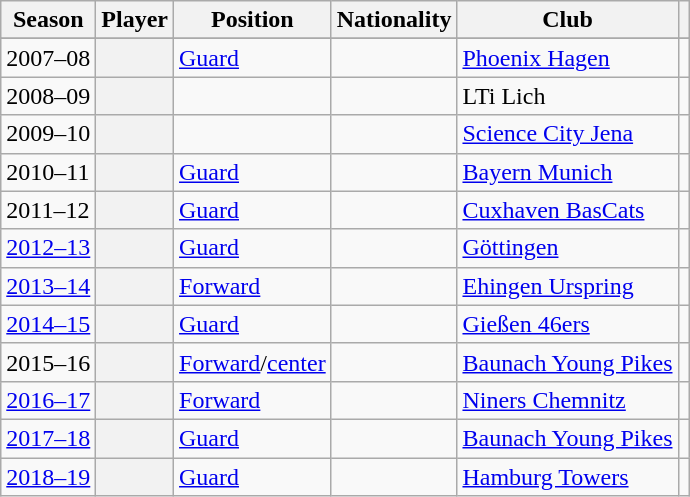<table class="wikitable sortable plainrowheaders">
<tr>
<th scope="col">Season</th>
<th scope="col">Player</th>
<th scope="col">Position</th>
<th scope="col">Nationality</th>
<th scope="col">Club</th>
<th scope="col" class="unsortable"></th>
</tr>
<tr>
</tr>
<tr>
<td>2007–08</td>
<th scope="row"></th>
<td><a href='#'>Guard</a></td>
<td></td>
<td><a href='#'>Phoenix Hagen</a></td>
<td style="text-align:center"></td>
</tr>
<tr>
<td>2008–09</td>
<th scope="row"></th>
<td></td>
<td></td>
<td>LTi Lich</td>
<td style="text-align:center"></td>
</tr>
<tr>
<td>2009–10</td>
<th scope="row"></th>
<td></td>
<td></td>
<td><a href='#'>Science City Jena</a></td>
<td style="text-align:center"></td>
</tr>
<tr>
<td>2010–11</td>
<th scope="row"></th>
<td><a href='#'>Guard</a></td>
<td></td>
<td><a href='#'>Bayern Munich</a></td>
<td style="text-align:center"></td>
</tr>
<tr>
<td>2011–12</td>
<th scope="row"></th>
<td><a href='#'>Guard</a></td>
<td></td>
<td><a href='#'>Cuxhaven BasCats</a></td>
<td style="text-align:center"></td>
</tr>
<tr>
<td><a href='#'>2012–13</a></td>
<th scope="row"></th>
<td><a href='#'>Guard</a></td>
<td></td>
<td><a href='#'>Göttingen</a></td>
<td style="text-align:center"></td>
</tr>
<tr>
<td><a href='#'>2013–14</a></td>
<th scope="row"></th>
<td><a href='#'>Forward</a></td>
<td></td>
<td><a href='#'>Ehingen Urspring</a></td>
<td style="text-align:center"></td>
</tr>
<tr>
<td><a href='#'>2014–15</a></td>
<th scope="row"></th>
<td><a href='#'>Guard</a></td>
<td></td>
<td><a href='#'>Gießen 46ers</a></td>
<td style="text-align:center"></td>
</tr>
<tr>
<td>2015–16</td>
<th scope="row"></th>
<td><a href='#'>Forward</a>/<a href='#'>center</a></td>
<td></td>
<td><a href='#'>Baunach Young Pikes</a></td>
<td style="text-align:center"></td>
</tr>
<tr>
<td><a href='#'>2016–17</a></td>
<th scope="row"></th>
<td><a href='#'>Forward</a></td>
<td></td>
<td><a href='#'>Niners Chemnitz</a></td>
<td style="text-align:center"></td>
</tr>
<tr>
<td><a href='#'>2017–18</a></td>
<th scope="row"></th>
<td><a href='#'>Guard</a></td>
<td></td>
<td><a href='#'>Baunach Young Pikes</a></td>
</tr>
<tr>
<td><a href='#'>2018–19</a></td>
<th scope="row"></th>
<td><a href='#'>Guard</a></td>
<td></td>
<td><a href='#'>Hamburg Towers</a></td>
<td></td>
</tr>
</table>
